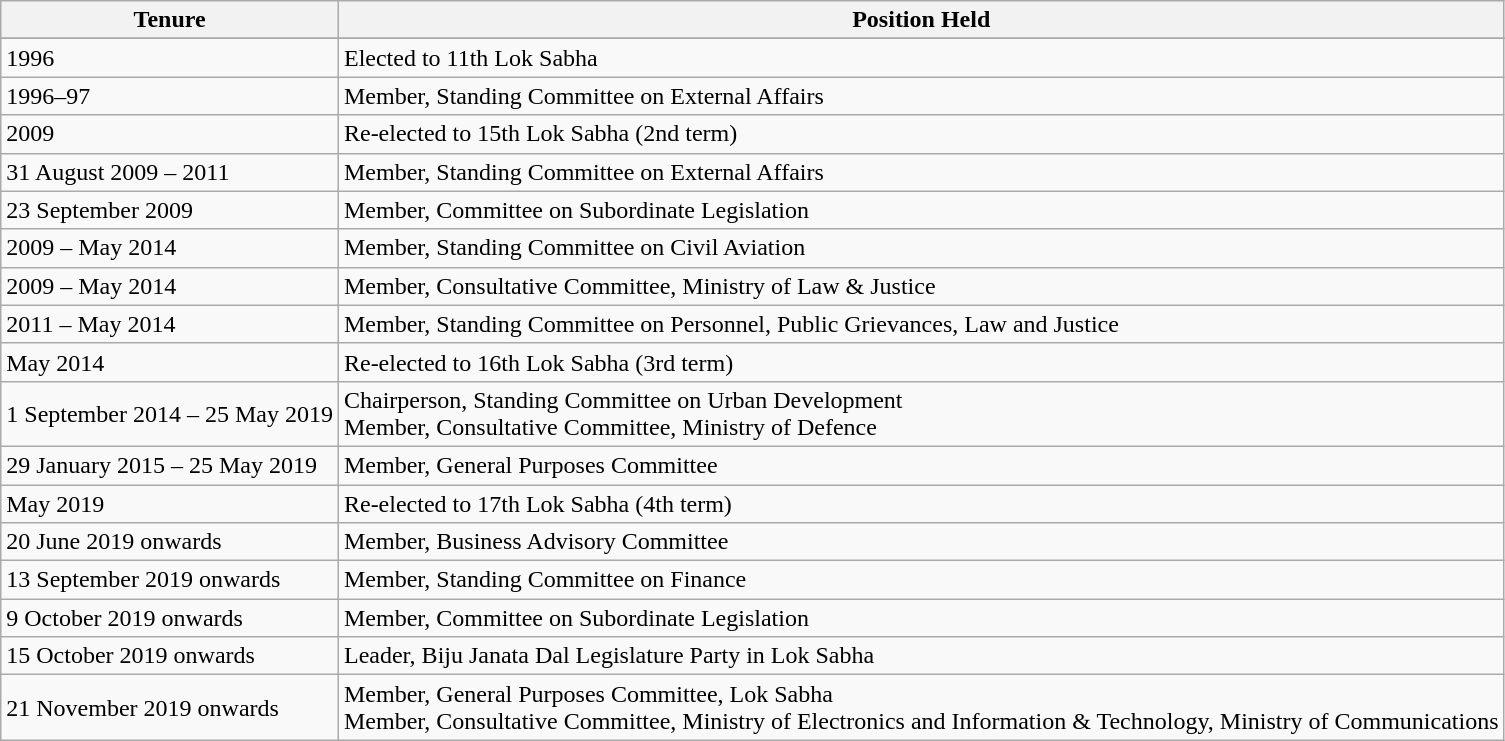<table class="wikitable sortable">
<tr>
<th>Tenure</th>
<th>Position Held</th>
</tr>
<tr>
</tr>
<tr>
<td>1996</td>
<td>Elected to 11th Lok Sabha</td>
</tr>
<tr>
<td>1996–97</td>
<td>Member, Standing Committee on External Affairs</td>
</tr>
<tr>
<td>2009</td>
<td>Re-elected to 15th Lok Sabha (2nd term)</td>
</tr>
<tr>
<td>31 August 2009 – 2011</td>
<td>Member, Standing Committee on External Affairs</td>
</tr>
<tr>
<td>23 September 2009</td>
<td>Member, Committee on Subordinate Legislation</td>
</tr>
<tr>
<td>2009 – May 2014</td>
<td>Member, Standing Committee on Civil Aviation</td>
</tr>
<tr>
<td>2009 – May 2014</td>
<td>Member, Consultative Committee, Ministry of Law & Justice</td>
</tr>
<tr>
<td>2011 – May 2014</td>
<td>Member, Standing Committee on Personnel, Public Grievances, Law and Justice</td>
</tr>
<tr>
<td>May 2014</td>
<td>Re-elected to 16th Lok Sabha (3rd term)</td>
</tr>
<tr>
<td>1 September 2014 – 25 May 2019</td>
<td>Chairperson, Standing Committee on Urban Development<br>	 Member, Consultative Committee, Ministry of Defence</td>
</tr>
<tr>
<td>29 January 2015 – 25 May 2019</td>
<td>Member, General Purposes Committee</td>
</tr>
<tr>
<td>May 2019</td>
<td>Re-elected to 17th Lok Sabha (4th term)</td>
</tr>
<tr>
<td>20 June 2019 onwards</td>
<td>Member, Business Advisory Committee</td>
</tr>
<tr>
<td>13 September 2019 onwards</td>
<td>Member, Standing Committee on Finance</td>
</tr>
<tr>
<td>9 October 2019 onwards</td>
<td>Member, Committee on Subordinate Legislation</td>
</tr>
<tr>
<td>15 October 2019 onwards</td>
<td>Leader, Biju Janata Dal Legislature Party in Lok Sabha</td>
</tr>
<tr>
<td>21 November 2019 onwards</td>
<td>Member, General Purposes Committee, Lok Sabha<br>	  Member, Consultative Committee, Ministry of Electronics and Information & Technology, Ministry of Communications</td>
</tr>
</table>
